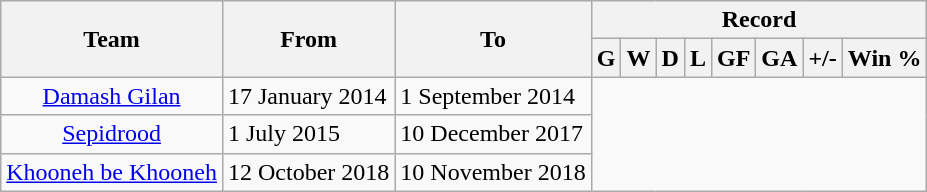<table class="wikitable" style="text-align: center">
<tr>
<th rowspan="2">Team</th>
<th rowspan="2">From</th>
<th rowspan="2">To</th>
<th colspan="8">Record</th>
</tr>
<tr>
<th>G</th>
<th>W</th>
<th>D</th>
<th>L</th>
<th>GF</th>
<th>GA</th>
<th>+/-</th>
<th>Win %</th>
</tr>
<tr>
<td><a href='#'>Damash Gilan</a></td>
<td align="left">17 January 2014</td>
<td align="left">1 September 2014<br></td>
</tr>
<tr>
<td><a href='#'>Sepidrood</a></td>
<td align="left">1 July 2015</td>
<td align="left">10 December 2017<br></td>
</tr>
<tr>
<td><a href='#'>Khooneh be Khooneh</a></td>
<td align="left">12 October 2018</td>
<td align="left">10 November 2018<br></td>
</tr>
</table>
